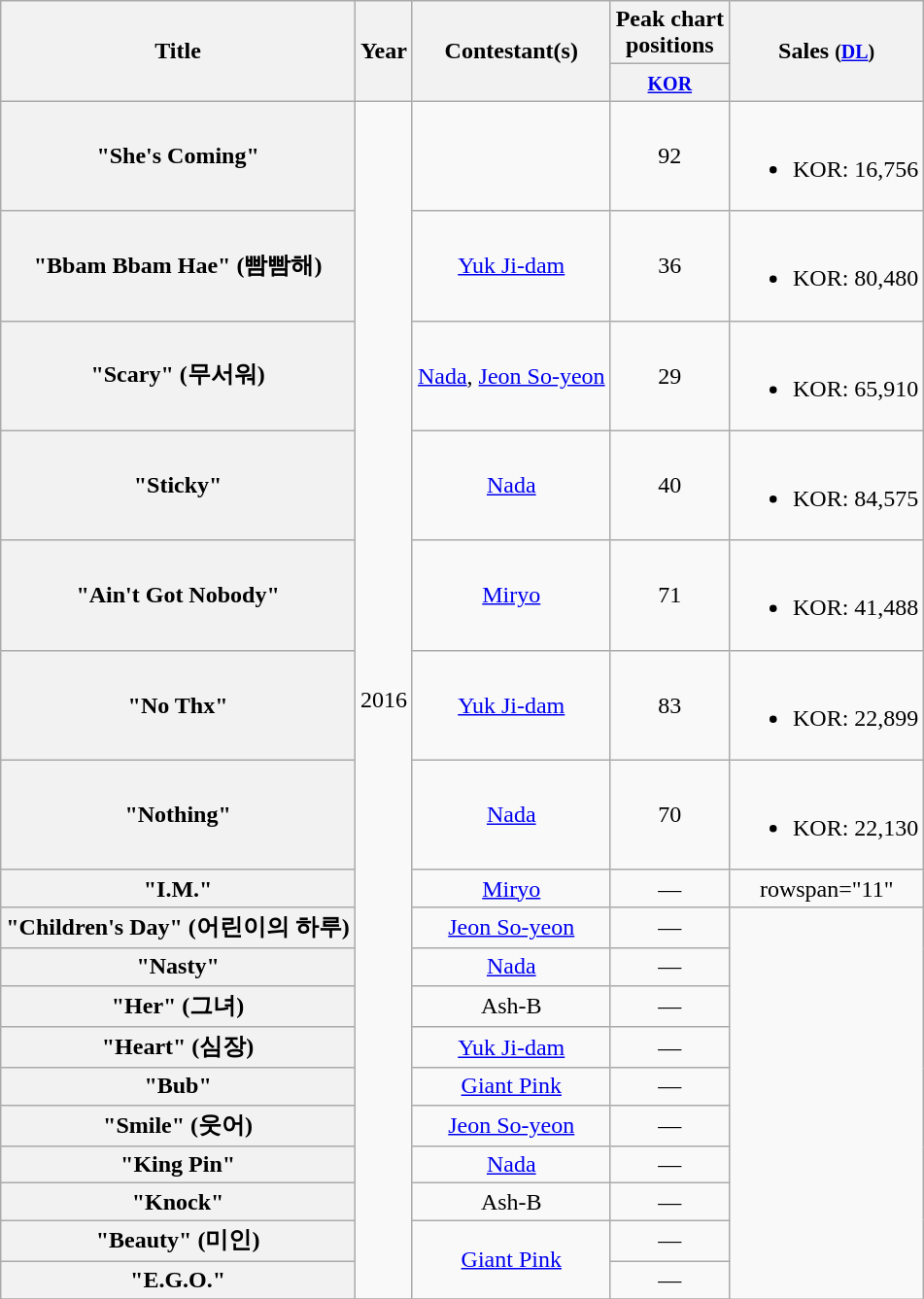<table class="wikitable plainrowheaders" style="text-align:center">
<tr>
<th scope="col" rowspan="2">Title</th>
<th scope="col" rowspan="2">Year</th>
<th scope="col" rowspan="2">Contestant(s)</th>
<th scope="col" colspan="1">Peak chart <br> positions</th>
<th scope="col" rowspan="2">Sales <small>(<a href='#'>DL</a>)</small></th>
</tr>
<tr>
<th><small><a href='#'>KOR</a></small><br></th>
</tr>
<tr>
<th scope="row">"She's Coming"</th>
<td rowspan="18">2016</td>
<td></td>
<td>92</td>
<td><br><ul><li>KOR: 16,756</li></ul></td>
</tr>
<tr>
<th scope="row">"Bbam Bbam Hae" (빰빰해)<br></th>
<td><a href='#'>Yuk Ji-dam</a></td>
<td>36</td>
<td><br><ul><li>KOR: 80,480</li></ul></td>
</tr>
<tr>
<th scope="row">"Scary" (무서워)</th>
<td><a href='#'>Nada</a>, <a href='#'>Jeon So-yeon</a></td>
<td>29</td>
<td><br><ul><li>KOR: 65,910</li></ul></td>
</tr>
<tr>
<th scope="row">"Sticky"<br></th>
<td><a href='#'>Nada</a></td>
<td>40</td>
<td><br><ul><li>KOR: 84,575</li></ul></td>
</tr>
<tr>
<th scope="row">"Ain't Got Nobody"<br></th>
<td><a href='#'>Miryo</a></td>
<td>71</td>
<td><br><ul><li>KOR: 41,488</li></ul></td>
</tr>
<tr>
<th scope="row">"No Thx"<br></th>
<td><a href='#'>Yuk Ji-dam</a></td>
<td>83</td>
<td><br><ul><li>KOR: 22,899</li></ul></td>
</tr>
<tr>
<th scope="row">"Nothing"<br></th>
<td><a href='#'>Nada</a></td>
<td>70</td>
<td><br><ul><li>KOR: 22,130</li></ul></td>
</tr>
<tr>
<th scope="row">"I.M."<br></th>
<td><a href='#'>Miryo</a></td>
<td>—</td>
<td>rowspan="11" </td>
</tr>
<tr>
<th scope="row">"Children's Day" (어린이의 하루)<br></th>
<td><a href='#'>Jeon So-yeon</a></td>
<td>—</td>
</tr>
<tr>
<th scope="row">"Nasty"<br></th>
<td><a href='#'>Nada</a></td>
<td>—</td>
</tr>
<tr>
<th scope="row">"Her" (그녀)<br></th>
<td>Ash-B</td>
<td>—</td>
</tr>
<tr>
<th scope="row">"Heart" (심장)<br></th>
<td><a href='#'>Yuk Ji-dam</a></td>
<td>—</td>
</tr>
<tr>
<th scope="row">"Bub"<br></th>
<td><a href='#'>Giant Pink</a></td>
<td>—</td>
</tr>
<tr>
<th scope="row">"Smile" (웃어)<br></th>
<td><a href='#'>Jeon So-yeon</a></td>
<td>—</td>
</tr>
<tr>
<th scope="row">"King Pin"<br></th>
<td><a href='#'>Nada</a></td>
<td>—</td>
</tr>
<tr>
<th scope="row">"Knock"<br></th>
<td>Ash-B</td>
<td>—</td>
</tr>
<tr>
<th scope="row">"Beauty" (미인)<br></th>
<td rowspan="2"><a href='#'>Giant Pink</a></td>
<td>—</td>
</tr>
<tr>
<th scope="row">"E.G.O."<br></th>
<td>—</td>
</tr>
<tr>
</tr>
</table>
